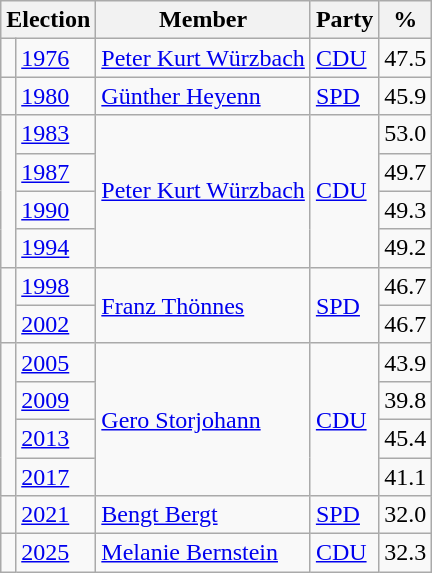<table class=wikitable>
<tr>
<th colspan=2>Election</th>
<th>Member</th>
<th>Party</th>
<th>%</th>
</tr>
<tr>
<td bgcolor=></td>
<td><a href='#'>1976</a></td>
<td><a href='#'>Peter Kurt Würzbach</a></td>
<td><a href='#'>CDU</a></td>
<td align=right>47.5</td>
</tr>
<tr>
<td bgcolor=></td>
<td><a href='#'>1980</a></td>
<td><a href='#'>Günther Heyenn</a></td>
<td><a href='#'>SPD</a></td>
<td align=right>45.9</td>
</tr>
<tr>
<td rowspan=4 bgcolor=></td>
<td><a href='#'>1983</a></td>
<td rowspan=4><a href='#'>Peter Kurt Würzbach</a></td>
<td rowspan=4><a href='#'>CDU</a></td>
<td align=right>53.0</td>
</tr>
<tr>
<td><a href='#'>1987</a></td>
<td align=right>49.7</td>
</tr>
<tr>
<td><a href='#'>1990</a></td>
<td align=right>49.3</td>
</tr>
<tr>
<td><a href='#'>1994</a></td>
<td align=right>49.2</td>
</tr>
<tr>
<td rowspan=2 bgcolor=></td>
<td><a href='#'>1998</a></td>
<td rowspan=2><a href='#'>Franz Thönnes</a></td>
<td rowspan=2><a href='#'>SPD</a></td>
<td align=right>46.7</td>
</tr>
<tr>
<td><a href='#'>2002</a></td>
<td align=right>46.7</td>
</tr>
<tr>
<td rowspan=4 bgcolor=></td>
<td><a href='#'>2005</a></td>
<td rowspan=4><a href='#'>Gero Storjohann</a></td>
<td rowspan=4><a href='#'>CDU</a></td>
<td align=right>43.9</td>
</tr>
<tr>
<td><a href='#'>2009</a></td>
<td align=right>39.8</td>
</tr>
<tr>
<td><a href='#'>2013</a></td>
<td align=right>45.4</td>
</tr>
<tr>
<td><a href='#'>2017</a></td>
<td align=right>41.1</td>
</tr>
<tr>
<td bgcolor=></td>
<td><a href='#'>2021</a></td>
<td><a href='#'>Bengt Bergt</a></td>
<td><a href='#'>SPD</a></td>
<td align=right>32.0</td>
</tr>
<tr>
<td rowspan=1 bgcolor=></td>
<td><a href='#'>2025</a></td>
<td><a href='#'>Melanie Bernstein</a></td>
<td><a href='#'>CDU</a></td>
<td align=right>32.3</td>
</tr>
</table>
